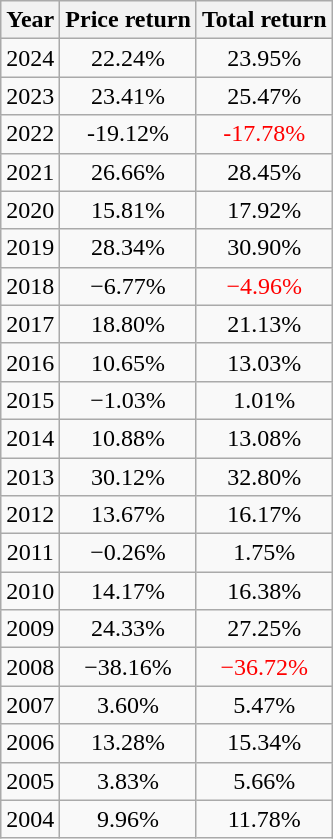<table class="wikitable sortable" style="text-align:center">
<tr>
<th>Year</th>
<th>Price return</th>
<th>Total return</th>
</tr>
<tr>
<td>2024</td>
<td>22.24%</td>
<td>23.95%</td>
</tr>
<tr>
<td>2023</td>
<td>23.41%</td>
<td>25.47%</td>
</tr>
<tr>
<td>2022</td>
<td>-19.12%</td>
<td style="color:red">-17.78%</td>
</tr>
<tr>
<td>2021</td>
<td>26.66%</td>
<td>28.45%</td>
</tr>
<tr>
<td>2020</td>
<td>15.81%</td>
<td>17.92%</td>
</tr>
<tr>
<td>2019</td>
<td>28.34%</td>
<td>30.90%</td>
</tr>
<tr>
<td>2018</td>
<td>−6.77%</td>
<td style="color:red">−4.96%</td>
</tr>
<tr>
<td>2017</td>
<td>18.80%</td>
<td>21.13%</td>
</tr>
<tr>
<td>2016</td>
<td>10.65%</td>
<td>13.03%</td>
</tr>
<tr>
<td>2015</td>
<td>−1.03%</td>
<td>1.01%</td>
</tr>
<tr>
<td>2014</td>
<td>10.88%</td>
<td>13.08%</td>
</tr>
<tr>
<td>2013</td>
<td>30.12%</td>
<td>32.80%</td>
</tr>
<tr>
<td>2012</td>
<td>13.67%</td>
<td>16.17%</td>
</tr>
<tr>
<td>2011</td>
<td>−0.26%</td>
<td>1.75%</td>
</tr>
<tr>
<td>2010</td>
<td>14.17%</td>
<td>16.38%</td>
</tr>
<tr>
<td>2009</td>
<td>24.33%</td>
<td>27.25%</td>
</tr>
<tr>
<td>2008</td>
<td>−38.16%</td>
<td style="color:red">−36.72%</td>
</tr>
<tr>
<td>2007</td>
<td>3.60%</td>
<td>5.47%</td>
</tr>
<tr>
<td>2006</td>
<td>13.28%</td>
<td>15.34%</td>
</tr>
<tr>
<td>2005</td>
<td>3.83%</td>
<td>5.66%</td>
</tr>
<tr>
<td>2004</td>
<td>9.96%</td>
<td>11.78%</td>
</tr>
</table>
